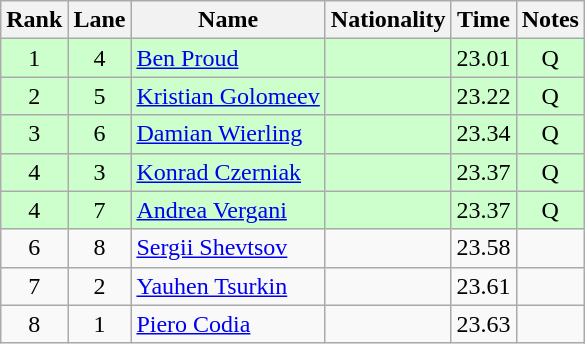<table class="wikitable sortable" style="text-align:center">
<tr>
<th>Rank</th>
<th>Lane</th>
<th>Name</th>
<th>Nationality</th>
<th>Time</th>
<th>Notes</th>
</tr>
<tr bgcolor=ccffcc>
<td>1</td>
<td>4</td>
<td align=left><a href='#'>Ben Proud</a></td>
<td align=left></td>
<td>23.01</td>
<td>Q</td>
</tr>
<tr bgcolor=ccffcc>
<td>2</td>
<td>5</td>
<td align=left><a href='#'>Kristian Golomeev</a></td>
<td align=left></td>
<td>23.22</td>
<td>Q</td>
</tr>
<tr bgcolor=ccffcc>
<td>3</td>
<td>6</td>
<td align=left><a href='#'>Damian Wierling</a></td>
<td align=left></td>
<td>23.34</td>
<td>Q</td>
</tr>
<tr bgcolor=ccffcc>
<td>4</td>
<td>3</td>
<td align=left><a href='#'>Konrad Czerniak</a></td>
<td align=left></td>
<td>23.37</td>
<td>Q</td>
</tr>
<tr bgcolor=ccffcc>
<td>4</td>
<td>7</td>
<td align=left><a href='#'>Andrea Vergani</a></td>
<td align=left></td>
<td>23.37</td>
<td>Q</td>
</tr>
<tr>
<td>6</td>
<td>8</td>
<td align=left><a href='#'>Sergii Shevtsov</a></td>
<td align=left></td>
<td>23.58</td>
<td></td>
</tr>
<tr>
<td>7</td>
<td>2</td>
<td align=left><a href='#'>Yauhen Tsurkin</a></td>
<td align=left></td>
<td>23.61</td>
<td></td>
</tr>
<tr>
<td>8</td>
<td>1</td>
<td align=left><a href='#'>Piero Codia</a></td>
<td align=left></td>
<td>23.63</td>
<td></td>
</tr>
</table>
